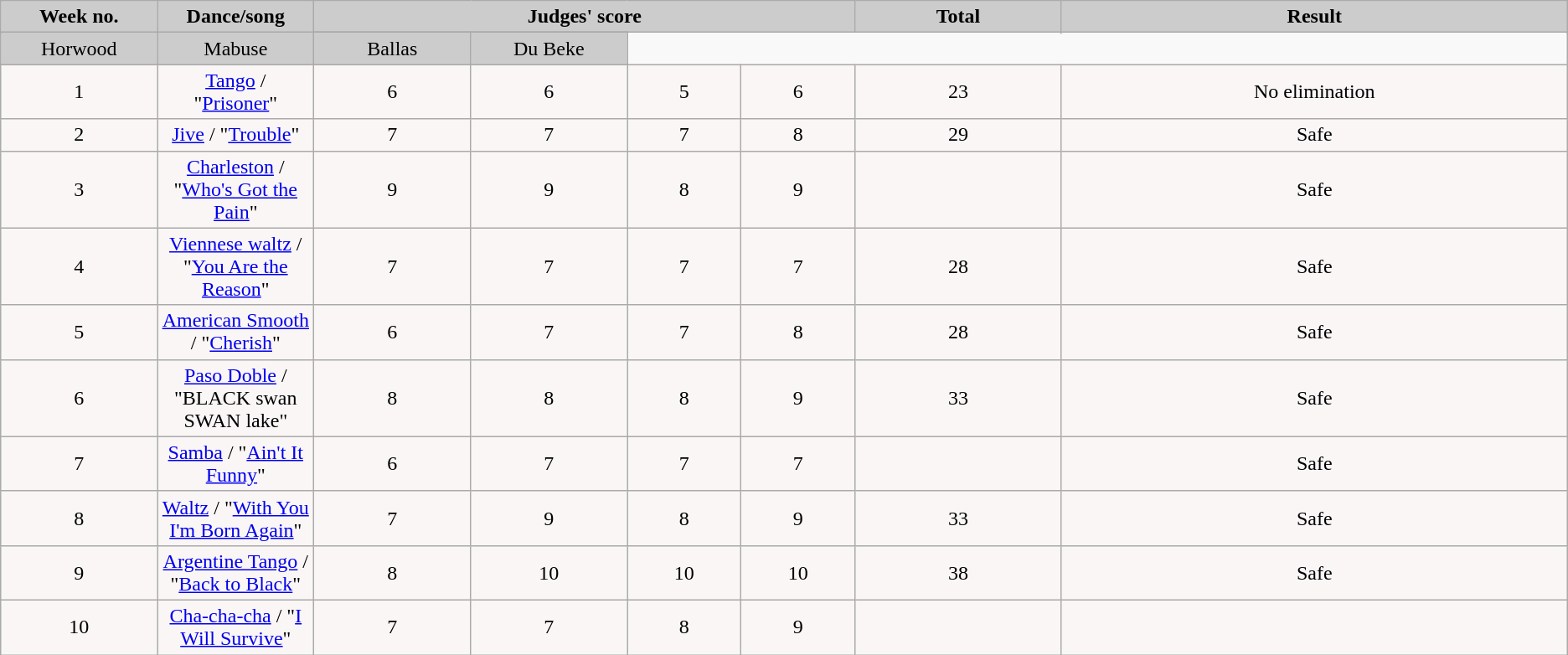<table class="wikitable">
<tr>
<td rowspan="2" style="background:#CCCCCC;" align="Center"><strong>Week no.</strong></td>
<td rowspan="2" style="background:#CCCCCC;" align="Center"><strong>Dance/song</strong></td>
<td colspan="4" style="background:#CCCCCC;" align="Center"><strong>Judges' score</strong></td>
<td rowspan="2" style="background:#CCCCCC;" align="Center"><strong>Total</strong></td>
<td rowspan="2" style="background:#CCCCCC;" align="Center"><strong>Result</strong></td>
</tr>
<tr>
</tr>
<tr>
<td style="background:#CCCCCC;" width="10%" align="center">Horwood</td>
<td style="background:#CCCCCC;" width="10%" align="center">Mabuse</td>
<td style="background:#CCCCCC;" width="10%" align="center">Ballas</td>
<td style="background:#CCCCCC;" width="10%" align="center">Du Beke</td>
</tr>
<tr>
</tr>
<tr>
<td style="text-align:center; background:#faf6f6;">1</td>
<td style="text-align:center; background:#faf6f6;"><a href='#'>Tango</a> / "<a href='#'>Prisoner</a>"</td>
<td style="text-align:center; background:#faf6f6;">6</td>
<td style="text-align:center; background:#faf6f6;">6</td>
<td style="text-align:center; background:#faf6f6;">5</td>
<td style="text-align:center; background:#faf6f6;">6</td>
<td style="text-align:center; background:#faf6f6;">23</td>
<td style="text-align:center; background:#faf6f6;">No elimination</td>
</tr>
<tr>
<td style="text-align:center; background:#faf6f6;">2</td>
<td style="text-align:center; background:#faf6f6;"><a href='#'>Jive</a> / "<a href='#'>Trouble</a>"</td>
<td style="text-align:center; background:#faf6f6;">7</td>
<td style="text-align:center; background:#faf6f6;">7</td>
<td style="text-align:center; background:#faf6f6;">7</td>
<td style="text-align:center; background:#faf6f6;">8</td>
<td style="text-align:center; background:#faf6f6;">29</td>
<td style="text-align:center; background:#faf6f6;">Safe</td>
</tr>
<tr>
<td style="text-align:center; background:#faf6f6;">3</td>
<td style="text-align:center; background:#faf6f6;"><a href='#'>Charleston</a> / "<a href='#'>Who's Got the Pain</a>"</td>
<td style="text-align:center; background:#faf6f6;">9</td>
<td style="text-align:center; background:#faf6f6;">9</td>
<td style="text-align:center; background:#faf6f6;">8</td>
<td style="text-align:center; background:#faf6f6;">9</td>
<td style="text-align:center; background:#faf6f6;"></td>
<td style="text-align:center; background:#faf6f6;">Safe</td>
</tr>
<tr>
<td style="text-align:center; background:#faf6f6;">4</td>
<td style="text-align:center; background:#faf6f6;"><a href='#'>Viennese waltz</a> / "<a href='#'>You Are the Reason</a>"</td>
<td style="text-align:center; background:#faf6f6;">7</td>
<td style="text-align:center; background:#faf6f6;">7</td>
<td style="text-align:center; background:#faf6f6;">7</td>
<td style="text-align:center; background:#faf6f6;">7</td>
<td style="text-align:center; background:#faf6f6;">28</td>
<td style="text-align:center; background:#faf6f6;">Safe</td>
</tr>
<tr>
<td style="text-align:center; background:#faf6f6;">5</td>
<td style="text-align:center; background:#faf6f6;"><a href='#'>American Smooth</a> / "<a href='#'>Cherish</a>"</td>
<td style="text-align:center; background:#faf6f6;">6</td>
<td style="text-align:center; background:#faf6f6;">7</td>
<td style="text-align:center; background:#faf6f6;">7</td>
<td style="text-align:center; background:#faf6f6;">8</td>
<td style="text-align:center; background:#faf6f6;">28</td>
<td style="text-align:center; background:#faf6f6;">Safe</td>
</tr>
<tr>
<td style="text-align:center; background:#faf6f6;">6</td>
<td style="text-align:center; background:#faf6f6;"><a href='#'>Paso Doble</a> / "BLACK swan SWAN lake"</td>
<td style="text-align:center; background:#faf6f6;">8</td>
<td style="text-align:center; background:#faf6f6;">8</td>
<td style="text-align:center; background:#faf6f6;">8</td>
<td style="text-align:center; background:#faf6f6;">9</td>
<td style="text-align:center; background:#faf6f6;">33</td>
<td style="text-align:center; background:#faf6f6;">Safe</td>
</tr>
<tr>
<td style="text-align:center; background:#faf6f6;">7</td>
<td style="text-align:center; background:#faf6f6;"><a href='#'>Samba</a> / "<a href='#'>Ain't It Funny</a>"</td>
<td style="text-align:center; background:#faf6f6;">6</td>
<td style="text-align:center; background:#faf6f6;">7</td>
<td style="text-align:center; background:#faf6f6;">7</td>
<td style="text-align:center; background:#faf6f6;">7</td>
<td style="text-align:center; background:#faf6f6;"></td>
<td style="text-align:center; background:#faf6f6;">Safe</td>
</tr>
<tr>
<td style="text-align:center; background:#faf6f6;">8</td>
<td style="text-align:center; background:#faf6f6;"><a href='#'>Waltz</a> / "<a href='#'>With You I'm Born Again</a>"</td>
<td style="text-align:center; background:#faf6f6;">7</td>
<td style="text-align:center; background:#faf6f6;">9</td>
<td style="text-align:center; background:#faf6f6;">8</td>
<td style="text-align:center; background:#faf6f6;">9</td>
<td style="text-align:center; background:#faf6f6;">33</td>
<td style="text-align:center; background:#faf6f6;">Safe</td>
</tr>
<tr>
<td style="text-align:center; background:#faf6f6;">9</td>
<td style="text-align:center; background:#faf6f6;"><a href='#'>Argentine Tango</a> / "<a href='#'>Back to Black</a>"</td>
<td style="text-align:center; background:#faf6f6;">8</td>
<td style="text-align:center; background:#faf6f6;">10</td>
<td style="text-align:center; background:#faf6f6;">10</td>
<td style="text-align:center; background:#faf6f6;">10</td>
<td style="text-align:center; background:#faf6f6;">38</td>
<td style="text-align:center; background:#faf6f6;">Safe</td>
</tr>
<tr>
<td style="text-align:center; background:#faf6f6;">10</td>
<td style="text-align:center; background:#faf6f6;"><a href='#'>Cha-cha-cha</a> / "<a href='#'>I Will Survive</a>"</td>
<td style="text-align:center; background:#faf6f6;">7</td>
<td style="text-align:center; background:#faf6f6;">7</td>
<td style="text-align:center; background:#faf6f6;">8</td>
<td style="text-align:center; background:#faf6f6;">9</td>
<td style="text-align:center; background:#faf6f6;"></td>
<td style="text-align:center; background:#faf6f6;"></td>
</tr>
</table>
